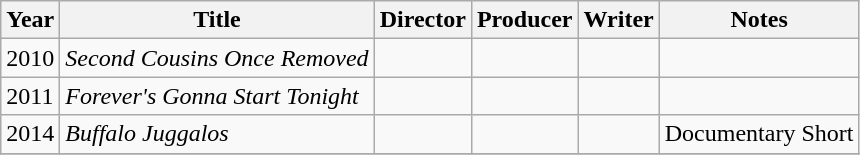<table class="wikitable">
<tr>
<th>Year</th>
<th>Title</th>
<th>Director</th>
<th>Producer</th>
<th>Writer</th>
<th>Notes</th>
</tr>
<tr>
<td>2010</td>
<td><em>Second Cousins Once Removed</em></td>
<td></td>
<td></td>
<td></td>
<td></td>
</tr>
<tr>
<td>2011</td>
<td><em>Forever's Gonna Start Tonight</em></td>
<td></td>
<td></td>
<td></td>
<td></td>
</tr>
<tr>
<td>2014</td>
<td><em>Buffalo Juggalos</em></td>
<td></td>
<td></td>
<td></td>
<td>Documentary Short</td>
</tr>
<tr>
</tr>
</table>
